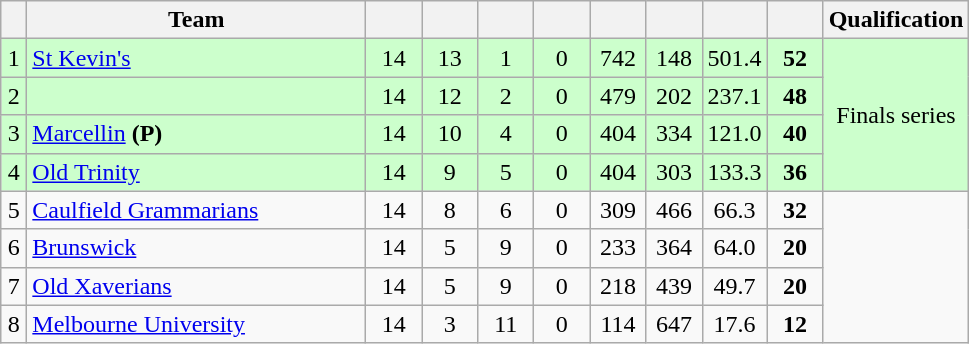<table class="wikitable" style="text-align:center; margin-bottom:0">
<tr>
<th style="width:10px"></th>
<th style="width:35%;">Team</th>
<th style="width:30px;"></th>
<th style="width:30px;"></th>
<th style="width:30px;"></th>
<th style="width:30px;"></th>
<th style="width:30px;"></th>
<th style="width:30px;"></th>
<th style="width:30px;"></th>
<th style="width:30px;"></th>
<th>Qualification</th>
</tr>
<tr style="background:#ccffcc;">
<td>1</td>
<td style="text-align:left;"><a href='#'>St Kevin's</a></td>
<td>14</td>
<td>13</td>
<td>1</td>
<td>0</td>
<td>742</td>
<td>148</td>
<td>501.4</td>
<td><strong>52</strong></td>
<td rowspan=4>Finals series</td>
</tr>
<tr style="background:#ccffcc;">
<td>2</td>
<td style="text-align:left;"></td>
<td>14</td>
<td>12</td>
<td>2</td>
<td>0</td>
<td>479</td>
<td>202</td>
<td>237.1</td>
<td><strong>48</strong></td>
</tr>
<tr style="background:#ccffcc;">
<td>3</td>
<td style="text-align:left;"><a href='#'>Marcellin</a> <strong>(P)</strong></td>
<td>14</td>
<td>10</td>
<td>4</td>
<td>0</td>
<td>404</td>
<td>334</td>
<td>121.0</td>
<td><strong>40</strong></td>
</tr>
<tr style="background:#ccffcc;">
<td>4</td>
<td style="text-align:left;"><a href='#'>Old Trinity</a></td>
<td>14</td>
<td>9</td>
<td>5</td>
<td>0</td>
<td>404</td>
<td>303</td>
<td>133.3</td>
<td><strong>36</strong></td>
</tr>
<tr>
<td>5</td>
<td style="text-align:left;"><a href='#'>Caulfield Grammarians</a></td>
<td>14</td>
<td>8</td>
<td>6</td>
<td>0</td>
<td>309</td>
<td>466</td>
<td>66.3</td>
<td><strong>32</strong></td>
</tr>
<tr>
<td>6</td>
<td style="text-align:left;"><a href='#'>Brunswick</a></td>
<td>14</td>
<td>5</td>
<td>9</td>
<td>0</td>
<td>233</td>
<td>364</td>
<td>64.0</td>
<td><strong>20</strong></td>
</tr>
<tr>
<td>7</td>
<td style="text-align:left;"><a href='#'>Old Xaverians</a></td>
<td>14</td>
<td>5</td>
<td>9</td>
<td>0</td>
<td>218</td>
<td>439</td>
<td>49.7</td>
<td><strong>20</strong></td>
</tr>
<tr>
<td>8</td>
<td style="text-align:left;"><a href='#'>Melbourne University</a></td>
<td>14</td>
<td>3</td>
<td>11</td>
<td>0</td>
<td>114</td>
<td>647</td>
<td>17.6</td>
<td><strong>12</strong></td>
</tr>
</table>
